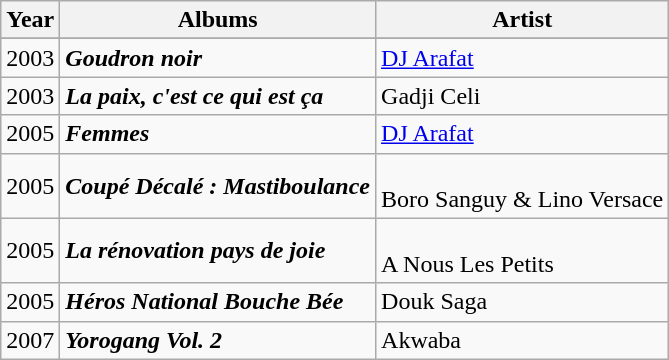<table class="wikitable">
<tr>
<th>Year</th>
<th>Albums</th>
<th>Artist</th>
</tr>
<tr>
</tr>
<tr>
</tr>
<tr>
</tr>
<tr>
<td>2003</td>
<td><strong><em>Goudron noir</em></strong></td>
<td><a href='#'>DJ Arafat</a></td>
</tr>
<tr>
<td>2003</td>
<td><strong><em>La paix, c'est ce qui est ça</em></strong></td>
<td>Gadji Celi</td>
</tr>
<tr>
<td>2005</td>
<td><strong><em>Femmes</em></strong></td>
<td><a href='#'>DJ Arafat</a></td>
</tr>
<tr>
<td>2005</td>
<td><strong><em> Coupé Décalé : Mastiboulance</em></strong></td>
<td><br>Boro Sanguy & Lino Versace</td>
</tr>
<tr>
<td>2005</td>
<td><strong><em>La rénovation pays de joie</em></strong></td>
<td><br>A Nous Les Petits</td>
</tr>
<tr>
<td>2005</td>
<td><strong><em>Héros National Bouche Bée</em></strong></td>
<td>Douk Saga</td>
</tr>
<tr>
<td>2007</td>
<td><strong><em>Yorogang Vol. 2</em></strong></td>
<td>Akwaba</td>
</tr>
</table>
